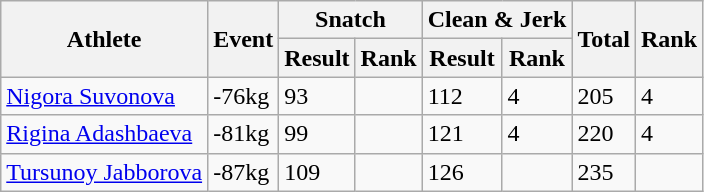<table class="wikitable">
<tr>
<th rowspan="2">Athlete</th>
<th rowspan="2">Event</th>
<th colspan="2">Snatch</th>
<th colspan="2">Clean & Jerk</th>
<th rowspan="2">Total</th>
<th rowspan="2">Rank</th>
</tr>
<tr>
<th>Result</th>
<th>Rank</th>
<th>Result</th>
<th>Rank</th>
</tr>
<tr>
<td><a href='#'>Nigora Suvonova</a></td>
<td>-76kg</td>
<td>93</td>
<td></td>
<td>112</td>
<td>4</td>
<td>205</td>
<td>4</td>
</tr>
<tr>
<td><a href='#'>Rigina Adashbaeva</a></td>
<td>-81kg</td>
<td>99</td>
<td></td>
<td>121</td>
<td>4</td>
<td>220</td>
<td>4</td>
</tr>
<tr>
<td><a href='#'>Tursunoy Jabborova</a></td>
<td>-87kg</td>
<td>109</td>
<td></td>
<td>126</td>
<td></td>
<td>235</td>
<td></td>
</tr>
</table>
